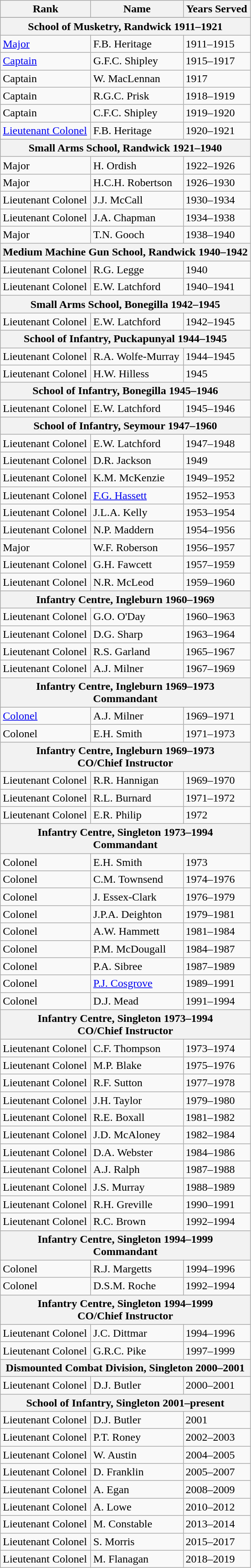<table class="wikitable sortable">
<tr>
<th>Rank<br></th>
<th>Name<br></th>
<th>Years Served</th>
</tr>
<tr>
</tr>
<tr>
<th colspan="3" background="white"><strong>School of Musketry, Randwick 1911–1921</strong></th>
</tr>
<tr>
<td><a href='#'>Major</a></td>
<td>F.B. Heritage</td>
<td>1911–1915</td>
</tr>
<tr>
<td><a href='#'>Captain</a></td>
<td>G.F.C. Shipley</td>
<td>1915–1917</td>
</tr>
<tr>
<td>Captain</td>
<td>W. MacLennan</td>
<td>1917</td>
</tr>
<tr>
<td>Captain</td>
<td>R.G.C. Prisk</td>
<td>1918–1919</td>
</tr>
<tr>
<td>Captain</td>
<td>C.F.C. Shipley</td>
<td>1919–1920</td>
</tr>
<tr>
<td><a href='#'>Lieutenant Colonel</a></td>
<td>F.B. Heritage</td>
<td>1920–1921</td>
</tr>
<tr>
<th colspan="3" background="white"><strong>Small Arms School, Randwick 1921–1940</strong></th>
</tr>
<tr>
<td>Major</td>
<td>H. Ordish</td>
<td>1922–1926</td>
</tr>
<tr>
<td>Major</td>
<td>H.C.H. Robertson</td>
<td>1926–1930</td>
</tr>
<tr>
<td>Lieutenant Colonel</td>
<td>J.J. McCall</td>
<td>1930–1934</td>
</tr>
<tr>
<td>Lieutenant Colonel</td>
<td>J.A. Chapman</td>
<td>1934–1938</td>
</tr>
<tr>
<td>Major</td>
<td>T.N. Gooch</td>
<td>1938–1940</td>
</tr>
<tr>
<th colspan="3" background="white"><strong>Medium Machine Gun School, Randwick 1940–1942</strong></th>
</tr>
<tr>
<td>Lieutenant Colonel</td>
<td>R.G. Legge</td>
<td>1940</td>
</tr>
<tr>
<td>Lieutenant Colonel</td>
<td>E.W. Latchford</td>
<td>1940–1941</td>
</tr>
<tr>
<th colspan="3" background="white"><strong>Small Arms School, Bonegilla 1942–1945</strong></th>
</tr>
<tr>
<td>Lieutenant Colonel</td>
<td>E.W. Latchford</td>
<td>1942–1945</td>
</tr>
<tr>
<th colspan="3" background="white"><strong>School of Infantry, Puckapunyal 1944–1945</strong></th>
</tr>
<tr>
<td>Lieutenant Colonel</td>
<td>R.A. Wolfe-Murray</td>
<td>1944–1945</td>
</tr>
<tr>
<td>Lieutenant Colonel</td>
<td>H.W. Hilless</td>
<td>1945</td>
</tr>
<tr>
<th colspan="3" background="white"><strong>School of Infantry, Bonegilla 1945–1946</strong></th>
</tr>
<tr>
<td>Lieutenant Colonel</td>
<td>E.W. Latchford</td>
<td>1945–1946</td>
</tr>
<tr>
<th colspan="3" background="white"><strong>School of Infantry, Seymour 1947–1960</strong></th>
</tr>
<tr>
<td>Lieutenant Colonel</td>
<td>E.W. Latchford</td>
<td>1947–1948</td>
</tr>
<tr>
<td>Lieutenant Colonel</td>
<td>D.R. Jackson</td>
<td>1949</td>
</tr>
<tr>
<td>Lieutenant Colonel</td>
<td>K.M. McKenzie</td>
<td>1949–1952</td>
</tr>
<tr>
<td>Lieutenant Colonel</td>
<td><a href='#'>F.G. Hassett</a></td>
<td>1952–1953</td>
</tr>
<tr>
<td>Lieutenant Colonel</td>
<td>J.L.A. Kelly</td>
<td>1953–1954</td>
</tr>
<tr>
<td>Lieutenant Colonel</td>
<td>N.P. Maddern</td>
<td>1954–1956</td>
</tr>
<tr>
<td>Major</td>
<td>W.F. Roberson</td>
<td>1956–1957</td>
</tr>
<tr>
<td>Lieutenant Colonel</td>
<td>G.H. Fawcett</td>
<td>1957–1959</td>
</tr>
<tr>
<td>Lieutenant Colonel</td>
<td>N.R. McLeod</td>
<td>1959–1960</td>
</tr>
<tr>
<th colspan="3" background="white"><strong>Infantry Centre, Ingleburn 1960–1969</strong></th>
</tr>
<tr>
<td>Lieutenant Colonel</td>
<td>G.O. O'Day</td>
<td>1960–1963</td>
</tr>
<tr>
<td>Lieutenant Colonel</td>
<td>D.G. Sharp</td>
<td>1963–1964</td>
</tr>
<tr>
<td>Lieutenant Colonel</td>
<td>R.S. Garland</td>
<td>1965–1967</td>
</tr>
<tr>
<td>Lieutenant Colonel</td>
<td>A.J. Milner</td>
<td>1967–1969</td>
</tr>
<tr>
<th colspan="3" background="white"><strong>Infantry Centre, Ingleburn 1969–1973<br>Commandant</strong></th>
</tr>
<tr>
<td><a href='#'>Colonel</a></td>
<td>A.J. Milner</td>
<td>1969–1971</td>
</tr>
<tr>
<td>Colonel</td>
<td>E.H. Smith</td>
<td>1971–1973</td>
</tr>
<tr>
<th colspan="3" background="white"><strong>Infantry Centre, Ingleburn 1969–1973<br>CO/Chief Instructor</strong></th>
</tr>
<tr>
<td>Lieutenant Colonel</td>
<td>R.R. Hannigan</td>
<td>1969–1970</td>
</tr>
<tr>
<td>Lieutenant Colonel</td>
<td>R.L.  Burnard</td>
<td>1971–1972</td>
</tr>
<tr>
<td>Lieutenant Colonel</td>
<td>E.R. Philip</td>
<td>1972</td>
</tr>
<tr>
<th colspan="3" background="white"><strong>Infantry Centre, Singleton 1973–1994<br>Commandant</strong></th>
</tr>
<tr>
<td>Colonel</td>
<td>E.H. Smith</td>
<td>1973</td>
</tr>
<tr>
<td>Colonel</td>
<td>C.M. Townsend</td>
<td>1974–1976</td>
</tr>
<tr>
<td>Colonel</td>
<td>J. Essex-Clark</td>
<td>1976–1979</td>
</tr>
<tr>
<td>Colonel</td>
<td>J.P.A. Deighton</td>
<td>1979–1981</td>
</tr>
<tr>
<td>Colonel</td>
<td>A.W. Hammett</td>
<td>1981–1984</td>
</tr>
<tr>
<td>Colonel</td>
<td>P.M. McDougall</td>
<td>1984–1987</td>
</tr>
<tr>
<td>Colonel</td>
<td>P.A. Sibree</td>
<td>1987–1989</td>
</tr>
<tr>
<td>Colonel</td>
<td><a href='#'>P.J. Cosgrove</a></td>
<td>1989–1991</td>
</tr>
<tr>
<td>Colonel</td>
<td>D.J. Mead</td>
<td>1991–1994</td>
</tr>
<tr>
<th colspan="3" background="white"><strong>Infantry Centre, Singleton 1973–1994<br>CO/Chief Instructor</strong></th>
</tr>
<tr>
<td>Lieutenant Colonel</td>
<td>C.F. Thompson</td>
<td>1973–1974</td>
</tr>
<tr>
<td>Lieutenant Colonel</td>
<td>M.P. Blake</td>
<td>1975–1976</td>
</tr>
<tr>
<td>Lieutenant Colonel</td>
<td>R.F. Sutton</td>
<td>1977–1978</td>
</tr>
<tr>
<td>Lieutenant Colonel</td>
<td>J.H. Taylor</td>
<td>1979–1980</td>
</tr>
<tr>
<td>Lieutenant Colonel</td>
<td>R.E. Boxall</td>
<td>1981–1982</td>
</tr>
<tr>
<td>Lieutenant Colonel</td>
<td>J.D. McAloney</td>
<td>1982–1984</td>
</tr>
<tr>
<td>Lieutenant Colonel</td>
<td>D.A. Webster</td>
<td>1984–1986</td>
</tr>
<tr>
<td>Lieutenant Colonel</td>
<td>A.J. Ralph</td>
<td>1987–1988</td>
</tr>
<tr>
<td>Lieutenant Colonel</td>
<td>J.S. Murray</td>
<td>1988–1989</td>
</tr>
<tr>
<td>Lieutenant Colonel</td>
<td>R.H. Greville</td>
<td>1990–1991</td>
</tr>
<tr>
<td>Lieutenant Colonel</td>
<td>R.C. Brown</td>
<td>1992–1994</td>
</tr>
<tr>
<th colspan="3" background="white"><strong>Infantry Centre, Singleton 1994–1999<br>Commandant</strong></th>
</tr>
<tr>
<td>Colonel</td>
<td>R.J. Margetts</td>
<td>1994–1996</td>
</tr>
<tr>
<td>Colonel</td>
<td>D.S.M. Roche</td>
<td>1992–1994</td>
</tr>
<tr>
<th colspan="3" background="white"><strong>Infantry Centre, Singleton 1994–1999<br>CO/Chief Instructor</strong></th>
</tr>
<tr>
<td>Lieutenant Colonel</td>
<td>J.C. Dittmar</td>
<td>1994–1996</td>
</tr>
<tr>
<td>Lieutenant Colonel</td>
<td>G.R.C. Pike</td>
<td>1997–1999</td>
</tr>
<tr>
<th colspan="3" background="white"><strong>Dismounted Combat Division, Singleton 2000–2001</strong></th>
</tr>
<tr>
<td>Lieutenant Colonel</td>
<td>D.J. Butler</td>
<td>2000–2001</td>
</tr>
<tr>
<th colspan="3" background="white"><strong>School of Infantry, Singleton 2001–present</strong></th>
</tr>
<tr>
<td>Lieutenant Colonel</td>
<td>D.J. Butler</td>
<td>2001</td>
</tr>
<tr>
<td>Lieutenant Colonel</td>
<td>P.T. Roney</td>
<td>2002–2003</td>
</tr>
<tr>
<td>Lieutenant Colonel</td>
<td>W. Austin</td>
<td>2004–2005</td>
</tr>
<tr>
<td>Lieutenant Colonel</td>
<td>D. Franklin</td>
<td>2005–2007</td>
</tr>
<tr>
<td>Lieutenant Colonel</td>
<td>A. Egan</td>
<td>2008–2009</td>
</tr>
<tr>
<td>Lieutenant Colonel</td>
<td>A. Lowe</td>
<td>2010–2012</td>
</tr>
<tr>
<td>Lieutenant Colonel</td>
<td>M. Constable</td>
<td>2013–2014</td>
</tr>
<tr>
<td>Lieutenant Colonel</td>
<td>S. Morris</td>
<td>2015–2017</td>
</tr>
<tr>
<td>Lieutenant Colonel</td>
<td>M. Flanagan</td>
<td>2018–2019</td>
</tr>
</table>
